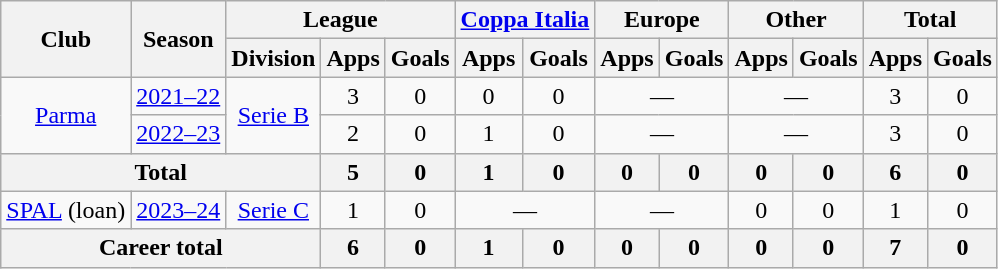<table class="wikitable" style="text-align:center">
<tr>
<th rowspan="2">Club</th>
<th rowspan="2">Season</th>
<th colspan="3">League</th>
<th colspan="2"><a href='#'>Coppa Italia</a></th>
<th colspan="2">Europe</th>
<th colspan="2">Other</th>
<th colspan="2">Total</th>
</tr>
<tr>
<th>Division</th>
<th>Apps</th>
<th>Goals</th>
<th>Apps</th>
<th>Goals</th>
<th>Apps</th>
<th>Goals</th>
<th>Apps</th>
<th>Goals</th>
<th>Apps</th>
<th>Goals</th>
</tr>
<tr>
<td rowspan="2"><a href='#'>Parma</a></td>
<td><a href='#'>2021–22</a></td>
<td rowspan="2"><a href='#'>Serie B</a></td>
<td>3</td>
<td>0</td>
<td>0</td>
<td>0</td>
<td colspan="2">—</td>
<td colspan="2">—</td>
<td>3</td>
<td>0</td>
</tr>
<tr>
<td><a href='#'>2022–23</a></td>
<td>2</td>
<td>0</td>
<td>1</td>
<td>0</td>
<td colspan="2">—</td>
<td colspan="2">—</td>
<td>3</td>
<td>0</td>
</tr>
<tr>
<th colspan="3">Total</th>
<th>5</th>
<th>0</th>
<th>1</th>
<th>0</th>
<th>0</th>
<th>0</th>
<th>0</th>
<th>0</th>
<th>6</th>
<th>0</th>
</tr>
<tr>
<td><a href='#'>SPAL</a> (loan)</td>
<td><a href='#'>2023–24</a></td>
<td><a href='#'>Serie C</a></td>
<td>1</td>
<td>0</td>
<td colspan="2">—</td>
<td colspan="2">—</td>
<td>0</td>
<td>0</td>
<td>1</td>
<td>0</td>
</tr>
<tr>
<th colspan="3">Career total</th>
<th>6</th>
<th>0</th>
<th>1</th>
<th>0</th>
<th>0</th>
<th>0</th>
<th>0</th>
<th>0</th>
<th>7</th>
<th>0</th>
</tr>
</table>
